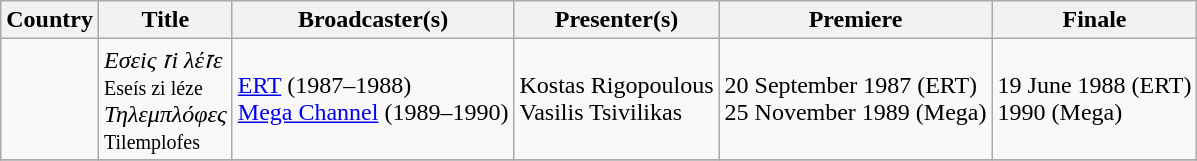<table class="wikitable">
<tr>
<th>Country</th>
<th>Title</th>
<th>Broadcaster(s)</th>
<th>Presenter(s)</th>
<th>Premiere</th>
<th>Finale</th>
</tr>
<tr>
<td></td>
<td><em>Εσεіς זi λέזε</em><br><small>Eseís zi léze</small><br><em>Τηλεμπλόφες</em><br><small>Tilemplofes</small></td>
<td><a href='#'>ERT</a> (1987–1988)<br><a href='#'>Mega Channel</a> (1989–1990)</td>
<td>Kostas Rigopoulous<br>Vasilis Tsivilikas</td>
<td>20 September 1987 (ERT)<br>25 November 1989 (Mega)</td>
<td>19 June 1988 (ERT)<br>1990 (Mega)</td>
</tr>
<tr>
</tr>
</table>
